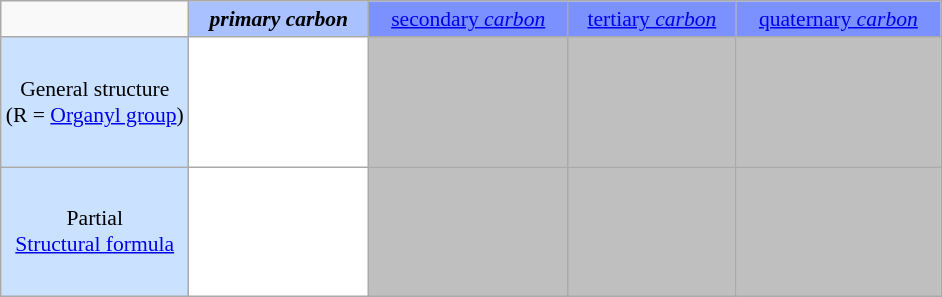<table class="wikitable centered" style="text-align: center; font-size: 90%; margin-bottom: 10px;">
<tr>
<td></td>
<td style="background-color:#AAC1FF"><strong><em>primary<em> carbon<strong></td>
<td style="background-color:#7A91FF"><a href='#'></em>secondary<em> carbon</a></td>
<td style="background-color:#7A91FF"><a href='#'></em>tertiary<em> carbon</a></td>
<td style="background-color:#7A91FF"><a href='#'></em>quaternary<em> carbon</a></td>
</tr>
<tr>
<td align="center" style="background-color:#CAE1FF; height:80px; width:20%">General structure <br> (R = <a href='#'>Organyl group</a>)</td>
<td style="background-color:#FFFFFF"></td>
<td style="background-color:#BFBFBF"></td>
<td style="background-color:#BFBFBF"></td>
<td style="background-color:#BFBFBF"></td>
</tr>
<tr>
<td align="center" style="background-color:#CAE1FF; height:80px; width:20%">Partial <br> <a href='#'>Structural formula</a></td>
<td style="background-color:#FFFFFF"></td>
<td style="background-color:#BFBFBF"></td>
<td style="background-color:#BFBFBF"></td>
<td style="background-color:#BFBFBF"></td>
</tr>
</table>
